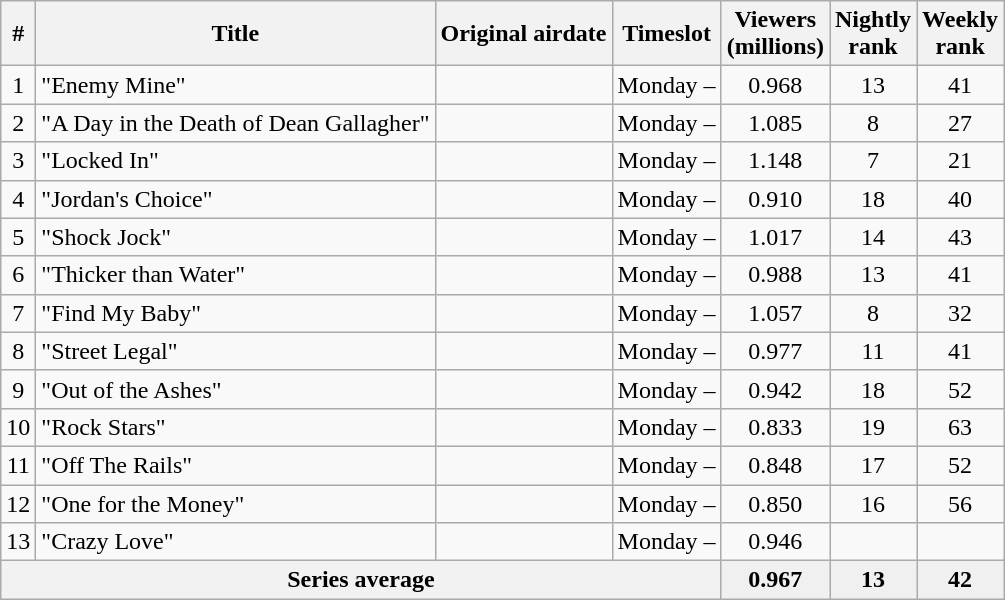<table class="wikitable sortable" style="text-align:center">
<tr>
<th>#</th>
<th>Title</th>
<th>Original airdate</th>
<th>Timeslot</th>
<th>Viewers<br>(millions)</th>
<th>Nightly<br>rank</th>
<th>Weekly<br>rank</th>
</tr>
<tr>
<td>1</td>
<td style="text-align:left">"Enemy Mine"</td>
<td></td>
<td>Monday –</td>
<td>0.968</td>
<td>13</td>
<td>41</td>
</tr>
<tr>
<td>2</td>
<td style="text-align:left">"A Day in the Death of Dean Gallagher"</td>
<td></td>
<td>Monday –</td>
<td>1.085</td>
<td>8</td>
<td>27</td>
</tr>
<tr>
<td>3</td>
<td style="text-align:left">"Locked In"</td>
<td></td>
<td>Monday –</td>
<td>1.148</td>
<td>7</td>
<td>21</td>
</tr>
<tr>
<td>4</td>
<td style="text-align:left">"Jordan's Choice"</td>
<td></td>
<td>Monday –</td>
<td>0.910</td>
<td>18</td>
<td>40</td>
</tr>
<tr>
<td>5</td>
<td style="text-align:left">"Shock Jock"</td>
<td></td>
<td>Monday –</td>
<td>1.017</td>
<td>14</td>
<td>43</td>
</tr>
<tr>
<td>6</td>
<td style="text-align:left">"Thicker than Water"</td>
<td></td>
<td>Monday –</td>
<td>0.988</td>
<td>13</td>
<td>41</td>
</tr>
<tr>
<td>7</td>
<td style="text-align:left">"Find My Baby"</td>
<td></td>
<td>Monday –</td>
<td>1.057</td>
<td>8</td>
<td>32</td>
</tr>
<tr>
<td>8</td>
<td style="text-align:left">"Street Legal"</td>
<td></td>
<td>Monday –</td>
<td>0.977</td>
<td>11</td>
<td>41</td>
</tr>
<tr>
<td>9</td>
<td style="text-align:left">"Out of the Ashes"</td>
<td></td>
<td>Monday –</td>
<td>0.942</td>
<td>18</td>
<td>52</td>
</tr>
<tr>
<td>10</td>
<td style="text-align:left">"Rock Stars"</td>
<td></td>
<td>Monday –</td>
<td>0.833</td>
<td>19</td>
<td>63</td>
</tr>
<tr>
<td>11</td>
<td style="text-align:left">"Off The Rails"</td>
<td></td>
<td>Monday –</td>
<td>0.848</td>
<td>17</td>
<td>52</td>
</tr>
<tr>
<td>12</td>
<td style="text-align:left">"One for the Money"</td>
<td></td>
<td>Monday –</td>
<td>0.850</td>
<td>16</td>
<td>56</td>
</tr>
<tr>
<td>13</td>
<td style="text-align:left">"Crazy Love"</td>
<td></td>
<td>Monday –</td>
<td>0.946</td>
<td></td>
<td></td>
</tr>
<tr class="sortbottom" style="font-weight:bold; background:#f0f0f0">
<th colspan=4>Series average</th>
<td>0.967</td>
<td>13</td>
<td>42</td>
</tr>
</table>
